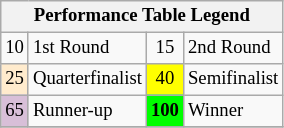<table class="wikitable" style="font-size:78%;">
<tr>
<th colspan=4>Performance Table Legend</th>
</tr>
<tr>
<td align="center">10</td>
<td>1st Round</td>
<td align="center">15</td>
<td>2nd Round</td>
</tr>
<tr>
<td align="center" style="background:#ffebcd;">25</td>
<td>Quarterfinalist</td>
<td align="center" style="background:yellow;">40</td>
<td>Semifinalist</td>
</tr>
<tr>
<td align="center" style="background:#D8BFD8;">65</td>
<td>Runner-up</td>
<td align="center" style="background:#00ff00;font-weight:bold;">100</td>
<td>Winner</td>
</tr>
<tr>
</tr>
</table>
